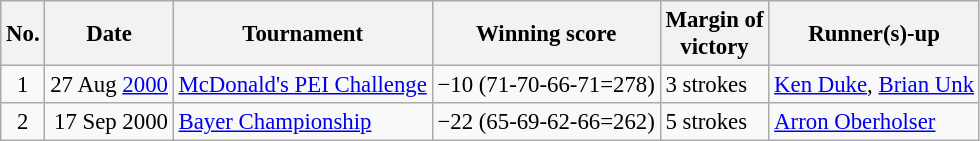<table class="wikitable" style="font-size:95%;">
<tr>
<th>No.</th>
<th>Date</th>
<th>Tournament</th>
<th>Winning score</th>
<th>Margin of<br>victory</th>
<th>Runner(s)-up</th>
</tr>
<tr>
<td align=center>1</td>
<td align=right>27 Aug <a href='#'>2000</a></td>
<td><a href='#'>McDonald's PEI Challenge</a></td>
<td>−10 (71-70-66-71=278)</td>
<td>3 strokes</td>
<td> <a href='#'>Ken Duke</a>,  <a href='#'>Brian Unk</a></td>
</tr>
<tr>
<td align=center>2</td>
<td align=right>17 Sep 2000</td>
<td><a href='#'>Bayer Championship</a></td>
<td>−22 (65-69-62-66=262)</td>
<td>5 strokes</td>
<td> <a href='#'>Arron Oberholser</a></td>
</tr>
</table>
